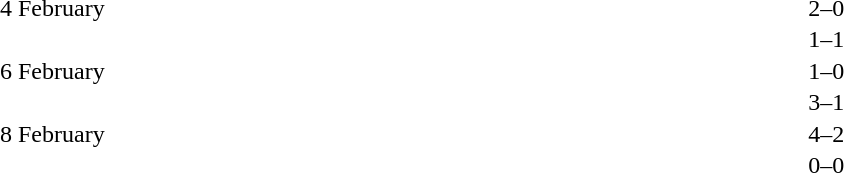<table cellspacing=1 width=70%>
<tr>
<th width=25%></th>
<th width=30%></th>
<th width=15%></th>
<th width=30%></th>
</tr>
<tr>
<td>4 February</td>
<td align=right></td>
<td align=center>2–0</td>
<td></td>
</tr>
<tr>
<td></td>
<td align=right></td>
<td align=center>1–1</td>
<td></td>
</tr>
<tr>
<td>6 February</td>
<td align=right></td>
<td align=center>1–0</td>
<td></td>
</tr>
<tr>
<td></td>
<td align=right></td>
<td align=center>3–1</td>
<td></td>
</tr>
<tr>
<td>8 February</td>
<td align=right></td>
<td align=center>4–2</td>
<td></td>
</tr>
<tr>
<td></td>
<td align=right></td>
<td align=center>0–0</td>
<td></td>
</tr>
</table>
